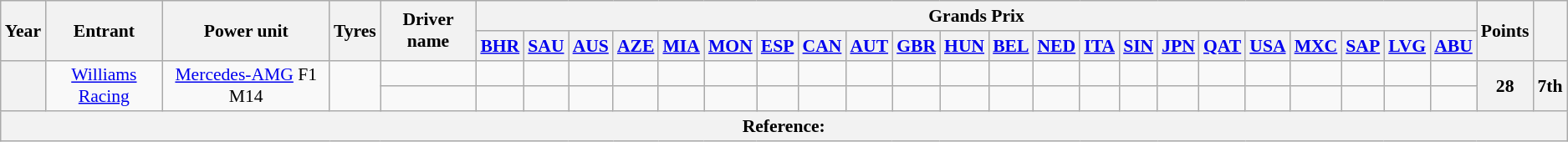<table class="wikitable" style="text-align:center; font-size:90%">
<tr>
<th rowspan="2">Year</th>
<th rowspan="2">Entrant</th>
<th rowspan="2">Power unit</th>
<th rowspan="2">Tyres</th>
<th rowspan="2">Driver name</th>
<th colspan="22">Grands Prix</th>
<th rowspan="2">Points</th>
<th rowspan="2"></th>
</tr>
<tr>
<th><a href='#'>BHR</a></th>
<th><a href='#'>SAU</a></th>
<th><a href='#'>AUS</a></th>
<th><a href='#'>AZE</a></th>
<th><a href='#'>MIA</a></th>
<th><a href='#'>MON</a></th>
<th><a href='#'>ESP</a></th>
<th><a href='#'>CAN</a></th>
<th><a href='#'>AUT</a></th>
<th><a href='#'>GBR</a></th>
<th><a href='#'>HUN</a></th>
<th><a href='#'>BEL</a></th>
<th><a href='#'>NED</a></th>
<th><a href='#'>ITA</a></th>
<th><a href='#'>SIN</a></th>
<th><a href='#'>JPN</a></th>
<th><a href='#'>QAT</a></th>
<th><a href='#'>USA</a></th>
<th><a href='#'>MXC</a></th>
<th><a href='#'>SAP</a></th>
<th><a href='#'>LVG</a></th>
<th><a href='#'>ABU</a></th>
</tr>
<tr>
<th rowspan="2"></th>
<td rowspan="2"><a href='#'>Williams Racing</a></td>
<td rowspan="2"><a href='#'>Mercedes-AMG</a> F1 M14</td>
<td rowspan="2"></td>
<td align=left></td>
<td></td>
<td></td>
<td></td>
<td></td>
<td></td>
<td></td>
<td></td>
<td></td>
<td></td>
<td></td>
<td></td>
<td></td>
<td></td>
<td></td>
<td></td>
<td></td>
<td></td>
<td></td>
<td></td>
<td></td>
<td></td>
<td></td>
<th rowspan="2">28</th>
<th rowspan="2">7th</th>
</tr>
<tr>
<td align=left></td>
<td></td>
<td></td>
<td></td>
<td></td>
<td></td>
<td></td>
<td></td>
<td></td>
<td></td>
<td></td>
<td></td>
<td></td>
<td></td>
<td></td>
<td></td>
<td></td>
<td></td>
<td></td>
<td></td>
<td></td>
<td></td>
<td></td>
</tr>
<tr>
<th colspan="29">Reference:</th>
</tr>
</table>
